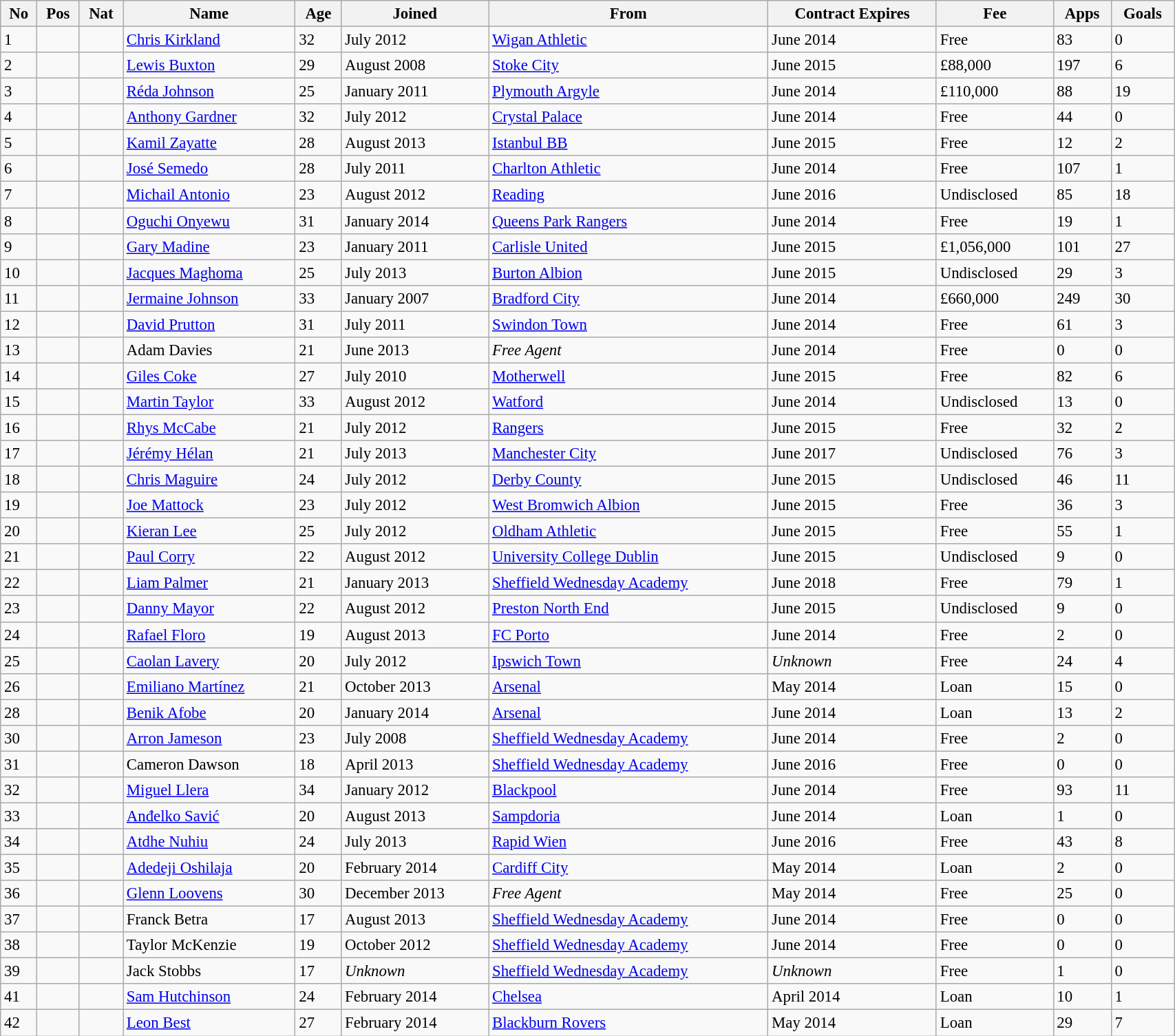<table class="wikitable" style="width:90%; text-align:center; font-size:95%; text-align:left;">
<tr>
<th>No</th>
<th>Pos</th>
<th>Nat</th>
<th>Name</th>
<th>Age</th>
<th>Joined</th>
<th>From</th>
<th>Contract Expires</th>
<th>Fee</th>
<th>Apps</th>
<th>Goals</th>
</tr>
<tr>
<td>1</td>
<td></td>
<td></td>
<td><a href='#'>Chris Kirkland</a></td>
<td>32</td>
<td>July 2012</td>
<td><a href='#'>Wigan Athletic</a></td>
<td>June 2014</td>
<td>Free</td>
<td>83</td>
<td>0</td>
</tr>
<tr>
<td>2</td>
<td></td>
<td></td>
<td><a href='#'>Lewis Buxton</a></td>
<td>29</td>
<td>August 2008</td>
<td><a href='#'>Stoke City</a></td>
<td>June 2015</td>
<td>£88,000</td>
<td>197</td>
<td>6</td>
</tr>
<tr>
<td>3</td>
<td></td>
<td></td>
<td><a href='#'>Réda Johnson</a></td>
<td>25</td>
<td>January 2011</td>
<td><a href='#'>Plymouth Argyle</a></td>
<td>June 2014</td>
<td>£110,000</td>
<td>88</td>
<td>19</td>
</tr>
<tr>
<td>4</td>
<td></td>
<td></td>
<td><a href='#'>Anthony Gardner</a></td>
<td>32</td>
<td>July 2012</td>
<td><a href='#'>Crystal Palace</a></td>
<td>June 2014</td>
<td>Free</td>
<td>44</td>
<td>0</td>
</tr>
<tr>
<td>5</td>
<td></td>
<td></td>
<td><a href='#'>Kamil Zayatte</a></td>
<td>28</td>
<td>August 2013</td>
<td><a href='#'>Istanbul BB</a></td>
<td>June 2015</td>
<td>Free</td>
<td>12</td>
<td>2</td>
</tr>
<tr>
<td>6</td>
<td></td>
<td></td>
<td><a href='#'>José Semedo</a></td>
<td>28</td>
<td>July 2011</td>
<td><a href='#'>Charlton Athletic</a></td>
<td>June 2014</td>
<td>Free</td>
<td>107</td>
<td>1</td>
</tr>
<tr>
<td>7</td>
<td></td>
<td></td>
<td><a href='#'>Michail Antonio</a></td>
<td>23</td>
<td>August 2012</td>
<td><a href='#'>Reading</a></td>
<td>June 2016</td>
<td>Undisclosed</td>
<td>85</td>
<td>18</td>
</tr>
<tr>
<td>8</td>
<td></td>
<td></td>
<td><a href='#'>Oguchi Onyewu</a></td>
<td>31</td>
<td>January 2014</td>
<td><a href='#'>Queens Park Rangers</a></td>
<td>June 2014</td>
<td>Free</td>
<td>19</td>
<td>1</td>
</tr>
<tr>
<td>9</td>
<td></td>
<td></td>
<td><a href='#'>Gary Madine</a></td>
<td>23</td>
<td>January 2011</td>
<td><a href='#'>Carlisle United</a></td>
<td>June 2015</td>
<td>£1,056,000</td>
<td>101</td>
<td>27</td>
</tr>
<tr>
<td>10</td>
<td></td>
<td></td>
<td><a href='#'>Jacques Maghoma</a></td>
<td>25</td>
<td>July 2013</td>
<td><a href='#'>Burton Albion</a></td>
<td>June 2015</td>
<td>Undisclosed</td>
<td>29</td>
<td>3</td>
</tr>
<tr>
<td>11</td>
<td></td>
<td></td>
<td><a href='#'>Jermaine Johnson</a></td>
<td>33</td>
<td>January 2007</td>
<td><a href='#'>Bradford City</a></td>
<td>June 2014</td>
<td>£660,000</td>
<td>249</td>
<td>30</td>
</tr>
<tr>
<td>12</td>
<td></td>
<td></td>
<td><a href='#'>David Prutton</a></td>
<td>31</td>
<td>July 2011</td>
<td><a href='#'>Swindon Town</a></td>
<td>June 2014</td>
<td>Free</td>
<td>61</td>
<td>3</td>
</tr>
<tr>
<td>13</td>
<td></td>
<td></td>
<td>Adam Davies</td>
<td>21</td>
<td>June 2013</td>
<td><em>Free Agent</em></td>
<td>June 2014</td>
<td>Free</td>
<td>0</td>
<td>0</td>
</tr>
<tr>
<td>14</td>
<td></td>
<td></td>
<td><a href='#'>Giles Coke</a></td>
<td>27</td>
<td>July 2010</td>
<td><a href='#'>Motherwell</a></td>
<td>June 2015</td>
<td>Free</td>
<td>82</td>
<td>6</td>
</tr>
<tr>
<td>15</td>
<td></td>
<td></td>
<td><a href='#'>Martin Taylor</a></td>
<td>33</td>
<td>August 2012</td>
<td><a href='#'>Watford</a></td>
<td>June 2014</td>
<td>Undisclosed</td>
<td>13</td>
<td>0</td>
</tr>
<tr>
<td>16</td>
<td></td>
<td></td>
<td><a href='#'>Rhys McCabe</a></td>
<td>21</td>
<td>July 2012</td>
<td><a href='#'>Rangers</a></td>
<td>June 2015</td>
<td>Free</td>
<td>32</td>
<td>2</td>
</tr>
<tr>
<td>17</td>
<td></td>
<td></td>
<td><a href='#'>Jérémy Hélan</a></td>
<td>21</td>
<td>July 2013</td>
<td><a href='#'>Manchester City</a></td>
<td>June 2017</td>
<td>Undisclosed</td>
<td>76</td>
<td>3</td>
</tr>
<tr>
<td>18</td>
<td></td>
<td></td>
<td><a href='#'>Chris Maguire</a></td>
<td>24</td>
<td>July 2012</td>
<td><a href='#'>Derby County</a></td>
<td>June 2015</td>
<td>Undisclosed</td>
<td>46</td>
<td>11</td>
</tr>
<tr>
<td>19</td>
<td></td>
<td></td>
<td><a href='#'>Joe Mattock</a></td>
<td>23</td>
<td>July 2012</td>
<td><a href='#'>West Bromwich Albion</a></td>
<td>June 2015</td>
<td>Free</td>
<td>36</td>
<td>3</td>
</tr>
<tr>
<td>20</td>
<td></td>
<td></td>
<td><a href='#'>Kieran Lee</a></td>
<td>25</td>
<td>July 2012</td>
<td><a href='#'>Oldham Athletic</a></td>
<td>June 2015</td>
<td>Free</td>
<td>55</td>
<td>1</td>
</tr>
<tr>
<td>21</td>
<td></td>
<td></td>
<td><a href='#'>Paul Corry</a></td>
<td>22</td>
<td>August 2012</td>
<td><a href='#'>University College Dublin</a></td>
<td>June 2015</td>
<td>Undisclosed</td>
<td>9</td>
<td>0</td>
</tr>
<tr>
<td>22</td>
<td></td>
<td></td>
<td><a href='#'>Liam Palmer</a></td>
<td>21</td>
<td>January 2013</td>
<td><a href='#'>Sheffield Wednesday Academy</a></td>
<td>June 2018</td>
<td>Free</td>
<td>79</td>
<td>1</td>
</tr>
<tr>
<td>23</td>
<td></td>
<td></td>
<td><a href='#'>Danny Mayor</a></td>
<td>22</td>
<td>August 2012</td>
<td><a href='#'>Preston North End</a></td>
<td>June 2015</td>
<td>Undisclosed</td>
<td>9</td>
<td>0</td>
</tr>
<tr>
<td>24</td>
<td></td>
<td></td>
<td><a href='#'>Rafael Floro</a></td>
<td>19</td>
<td>August 2013</td>
<td><a href='#'>FC Porto</a></td>
<td>June 2014</td>
<td>Free</td>
<td>2</td>
<td>0</td>
</tr>
<tr>
<td>25</td>
<td></td>
<td></td>
<td><a href='#'>Caolan Lavery</a></td>
<td>20</td>
<td>July 2012</td>
<td><a href='#'>Ipswich Town</a></td>
<td><em>Unknown</em></td>
<td>Free</td>
<td>24</td>
<td>4</td>
</tr>
<tr>
<td>26</td>
<td></td>
<td></td>
<td><a href='#'>Emiliano Martínez</a></td>
<td>21</td>
<td>October 2013</td>
<td><a href='#'>Arsenal</a></td>
<td>May 2014</td>
<td>Loan</td>
<td>15</td>
<td>0</td>
</tr>
<tr>
<td>28</td>
<td></td>
<td></td>
<td><a href='#'>Benik Afobe</a></td>
<td>20</td>
<td>January 2014</td>
<td><a href='#'>Arsenal</a></td>
<td>June 2014</td>
<td>Loan</td>
<td>13</td>
<td>2</td>
</tr>
<tr>
<td>30</td>
<td></td>
<td></td>
<td><a href='#'>Arron Jameson</a></td>
<td>23</td>
<td>July 2008</td>
<td><a href='#'>Sheffield Wednesday Academy</a></td>
<td>June 2014</td>
<td>Free</td>
<td>2</td>
<td>0</td>
</tr>
<tr>
<td>31</td>
<td></td>
<td></td>
<td>Cameron Dawson</td>
<td>18</td>
<td>April 2013</td>
<td><a href='#'>Sheffield Wednesday Academy</a></td>
<td>June 2016</td>
<td>Free</td>
<td>0</td>
<td>0</td>
</tr>
<tr>
<td>32</td>
<td></td>
<td></td>
<td><a href='#'>Miguel Llera</a></td>
<td>34</td>
<td>January 2012</td>
<td><a href='#'>Blackpool</a></td>
<td>June 2014</td>
<td>Free</td>
<td>93</td>
<td>11</td>
</tr>
<tr>
<td>33</td>
<td></td>
<td></td>
<td><a href='#'>Anđelko Savić</a></td>
<td>20</td>
<td>August 2013</td>
<td><a href='#'>Sampdoria</a></td>
<td>June 2014</td>
<td>Loan</td>
<td>1</td>
<td>0</td>
</tr>
<tr>
<td>34</td>
<td></td>
<td></td>
<td><a href='#'>Atdhe Nuhiu</a></td>
<td>24</td>
<td>July 2013</td>
<td><a href='#'>Rapid Wien</a></td>
<td>June 2016</td>
<td>Free</td>
<td>43</td>
<td>8</td>
</tr>
<tr>
<td>35</td>
<td></td>
<td></td>
<td><a href='#'>Adedeji Oshilaja</a></td>
<td>20</td>
<td>February 2014</td>
<td><a href='#'>Cardiff City</a></td>
<td>May 2014</td>
<td>Loan</td>
<td>2</td>
<td>0</td>
</tr>
<tr>
<td>36</td>
<td></td>
<td></td>
<td><a href='#'>Glenn Loovens</a></td>
<td>30</td>
<td>December 2013</td>
<td><em>Free Agent</em></td>
<td>May 2014</td>
<td>Free</td>
<td>25</td>
<td>0</td>
</tr>
<tr>
<td>37</td>
<td></td>
<td></td>
<td>Franck Betra</td>
<td>17</td>
<td>August 2013</td>
<td><a href='#'>Sheffield Wednesday Academy</a></td>
<td>June 2014</td>
<td>Free</td>
<td>0</td>
<td>0</td>
</tr>
<tr>
<td>38</td>
<td></td>
<td></td>
<td>Taylor McKenzie</td>
<td>19</td>
<td>October 2012</td>
<td><a href='#'>Sheffield Wednesday Academy</a></td>
<td>June 2014</td>
<td>Free</td>
<td>0</td>
<td>0</td>
</tr>
<tr>
<td>39</td>
<td></td>
<td></td>
<td>Jack Stobbs</td>
<td>17</td>
<td><em>Unknown</em></td>
<td><a href='#'>Sheffield Wednesday Academy</a></td>
<td><em>Unknown</em></td>
<td>Free</td>
<td>1</td>
<td>0</td>
</tr>
<tr>
<td>41</td>
<td></td>
<td></td>
<td><a href='#'>Sam Hutchinson</a></td>
<td>24</td>
<td>February 2014</td>
<td><a href='#'>Chelsea</a></td>
<td>April 2014</td>
<td>Loan</td>
<td>10</td>
<td>1</td>
</tr>
<tr>
<td>42</td>
<td></td>
<td></td>
<td><a href='#'>Leon Best</a></td>
<td>27</td>
<td>February 2014</td>
<td><a href='#'>Blackburn Rovers</a></td>
<td>May 2014</td>
<td>Loan</td>
<td>29</td>
<td>7</td>
</tr>
</table>
